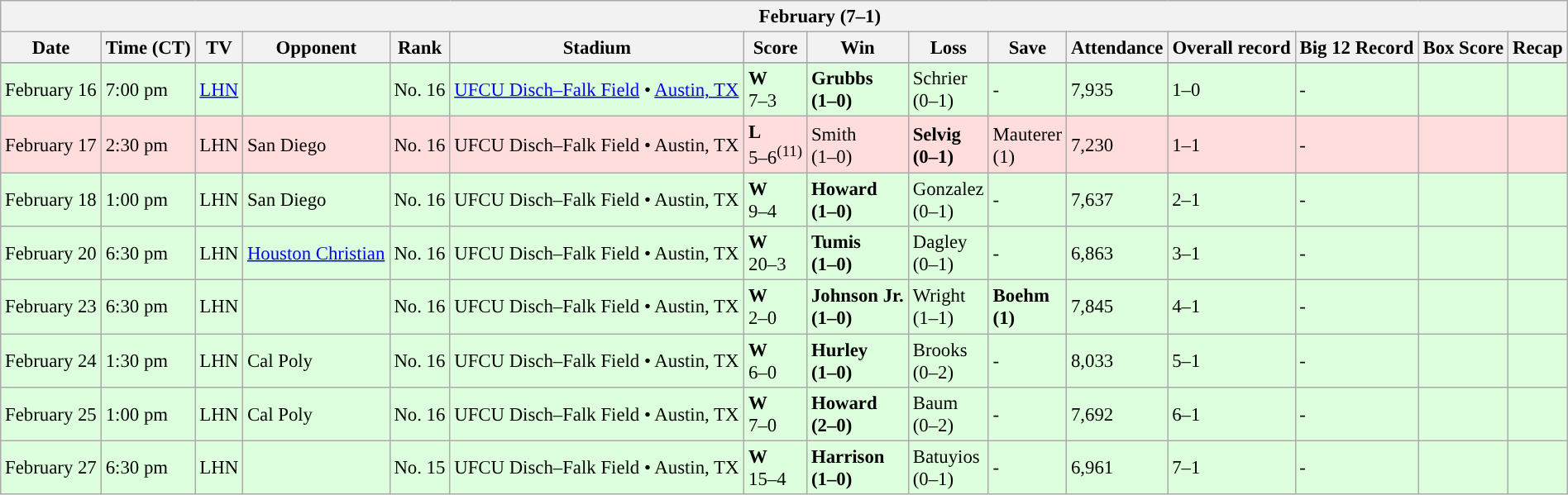<table class="wikitable collapsible collapsed" style="margin:auto; font-size:95%; width:100%">
<tr>
<th colspan=15 style="padding-left:4em;">February (7–1)</th>
</tr>
<tr>
<th>Date</th>
<th>Time (CT)</th>
<th>TV</th>
<th>Opponent</th>
<th>Rank</th>
<th>Stadium</th>
<th>Score</th>
<th>Win</th>
<th>Loss</th>
<th>Save</th>
<th>Attendance</th>
<th>Overall record</th>
<th>Big 12 Record</th>
<th>Box Score</th>
<th>Recap</th>
</tr>
<tr>
</tr>
<tr bgcolor=ddffdd>
<td>February 16</td>
<td>7:00 pm</td>
<td><a href='#'>LHN</a></td>
<td></td>
<td>No. 16</td>
<td><a href='#'>UFCU Disch–Falk Field</a> • <a href='#'>Austin, TX</a></td>
<td><strong>W</strong><br>7–3</td>
<td><strong>Grubbs<br>(1–0)</strong></td>
<td>Schrier<br>(0–1)</td>
<td>-</td>
<td>7,935</td>
<td>1–0</td>
<td>-</td>
<td></td>
<td></td>
</tr>
<tr bgcolor=ffdddd>
<td>February 17</td>
<td>2:30 pm</td>
<td>LHN</td>
<td>San Diego</td>
<td>No. 16</td>
<td>UFCU Disch–Falk Field • Austin, TX</td>
<td><strong>L</strong><br>5–6<sup>(11)</sup></td>
<td>Smith<br>(1–0)</td>
<td><strong>Selvig<br>(0–1)</strong></td>
<td>Mauterer<br>(1)</td>
<td>7,230</td>
<td>1–1</td>
<td>-</td>
<td></td>
<td></td>
</tr>
<tr bgcolor=ddffdd>
<td>February 18</td>
<td>1:00 pm</td>
<td>LHN</td>
<td>San Diego</td>
<td>No. 16</td>
<td>UFCU Disch–Falk Field • Austin, TX</td>
<td><strong>W</strong><br>9–4</td>
<td><strong>Howard<br>(1–0)</strong></td>
<td>Gonzalez<br>(0–1)</td>
<td>-</td>
<td>7,637</td>
<td>2–1</td>
<td>-</td>
<td></td>
<td></td>
</tr>
<tr bgcolor=ddffdd>
<td>February 20</td>
<td>6:30 pm</td>
<td>LHN</td>
<td><a href='#'>Houston Christian</a></td>
<td>No. 16</td>
<td>UFCU Disch–Falk Field • Austin, TX</td>
<td><strong>W</strong><br>20–3</td>
<td><strong>Tumis<br>(1–0)</strong></td>
<td>Dagley<br>(0–1)</td>
<td>-</td>
<td>6,863</td>
<td>3–1</td>
<td>-</td>
<td></td>
<td></td>
</tr>
<tr bgcolor=ddffdd>
<td>February 23</td>
<td>6:30 pm</td>
<td>LHN</td>
<td></td>
<td>No. 16</td>
<td>UFCU Disch–Falk Field • Austin, TX</td>
<td><strong>W</strong><br>2–0</td>
<td><strong>Johnson Jr.<br>(1–0)</strong></td>
<td>Wright<br>(1–1)</td>
<td><strong>Boehm<br>(1)</strong></td>
<td>7,845</td>
<td>4–1</td>
<td>-</td>
<td></td>
<td></td>
</tr>
<tr bgcolor= ddffdd>
<td>February 24</td>
<td>1:30 pm</td>
<td>LHN</td>
<td>Cal Poly</td>
<td>No. 16</td>
<td>UFCU Disch–Falk Field • Austin, TX</td>
<td><strong>W</strong><br>6–0</td>
<td><strong>Hurley<br>(1–0)</strong></td>
<td>Brooks<br>(0–2)</td>
<td>-</td>
<td>8,033</td>
<td>5–1</td>
<td>-</td>
<td></td>
<td></td>
</tr>
<tr bgcolor=ddffdd>
<td>February 25</td>
<td>1:00 pm</td>
<td>LHN</td>
<td>Cal Poly</td>
<td>No. 16</td>
<td>UFCU Disch–Falk Field • Austin, TX</td>
<td><strong>W</strong><br>7–0</td>
<td><strong>Howard<br>(2–0)</strong></td>
<td>Baum<br>(0–2)</td>
<td>-</td>
<td>7,692</td>
<td>6–1</td>
<td>-</td>
<td></td>
<td></td>
</tr>
<tr bgcolor=ddffdd>
<td>February 27</td>
<td>6:30 pm</td>
<td>LHN</td>
<td></td>
<td>No. 15</td>
<td>UFCU Disch–Falk Field • Austin, TX</td>
<td><strong>W</strong><br>15–4</td>
<td><strong>Harrison<br>(1–0)</strong></td>
<td>Batuyios<br>(0–1)</td>
<td>-</td>
<td>6,961</td>
<td>7–1</td>
<td>-</td>
<td></td>
<td></td>
</tr>
</table>
